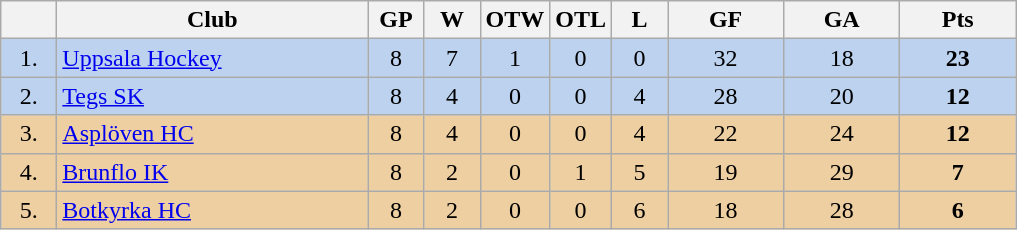<table class="wikitable">
<tr>
<th width="30"></th>
<th width="200">Club</th>
<th width="30">GP</th>
<th width="30">W</th>
<th width="30">OTW</th>
<th width="30">OTL</th>
<th width="30">L</th>
<th width="70">GF</th>
<th width="70">GA</th>
<th width="70">Pts</th>
</tr>
<tr bgcolor="#BCD2EE" align="center">
<td>1.</td>
<td align="left"><a href='#'>Uppsala Hockey</a></td>
<td>8</td>
<td>7</td>
<td>1</td>
<td>0</td>
<td>0</td>
<td>32</td>
<td>18</td>
<td><strong>23</strong></td>
</tr>
<tr bgcolor="#BCD2EE" align="center">
<td>2.</td>
<td align="left"><a href='#'>Tegs SK</a></td>
<td>8</td>
<td>4</td>
<td>0</td>
<td>0</td>
<td>4</td>
<td>28</td>
<td>20</td>
<td><strong>12</strong></td>
</tr>
<tr bgcolor="#EECFA1" align="center">
<td>3.</td>
<td align="left"><a href='#'>Asplöven HC</a></td>
<td>8</td>
<td>4</td>
<td>0</td>
<td>0</td>
<td>4</td>
<td>22</td>
<td>24</td>
<td><strong>12</strong></td>
</tr>
<tr bgcolor="#EECFA1" align="center">
<td>4.</td>
<td align="left"><a href='#'>Brunflo IK</a></td>
<td>8</td>
<td>2</td>
<td>0</td>
<td>1</td>
<td>5</td>
<td>19</td>
<td>29</td>
<td><strong>7</strong></td>
</tr>
<tr bgcolor="#EECFA1" align="center">
<td>5.</td>
<td align="left"><a href='#'>Botkyrka HC</a></td>
<td>8</td>
<td>2</td>
<td>0</td>
<td>0</td>
<td>6</td>
<td>18</td>
<td>28</td>
<td><strong>6</strong></td>
</tr>
</table>
